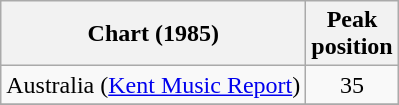<table class="wikitable sortable">
<tr>
<th scope="col">Chart (1985)</th>
<th scope="col">Peak<br>position</th>
</tr>
<tr>
<td>Australia (<a href='#'>Kent Music Report</a>)</td>
<td align="center">35</td>
</tr>
<tr>
</tr>
</table>
